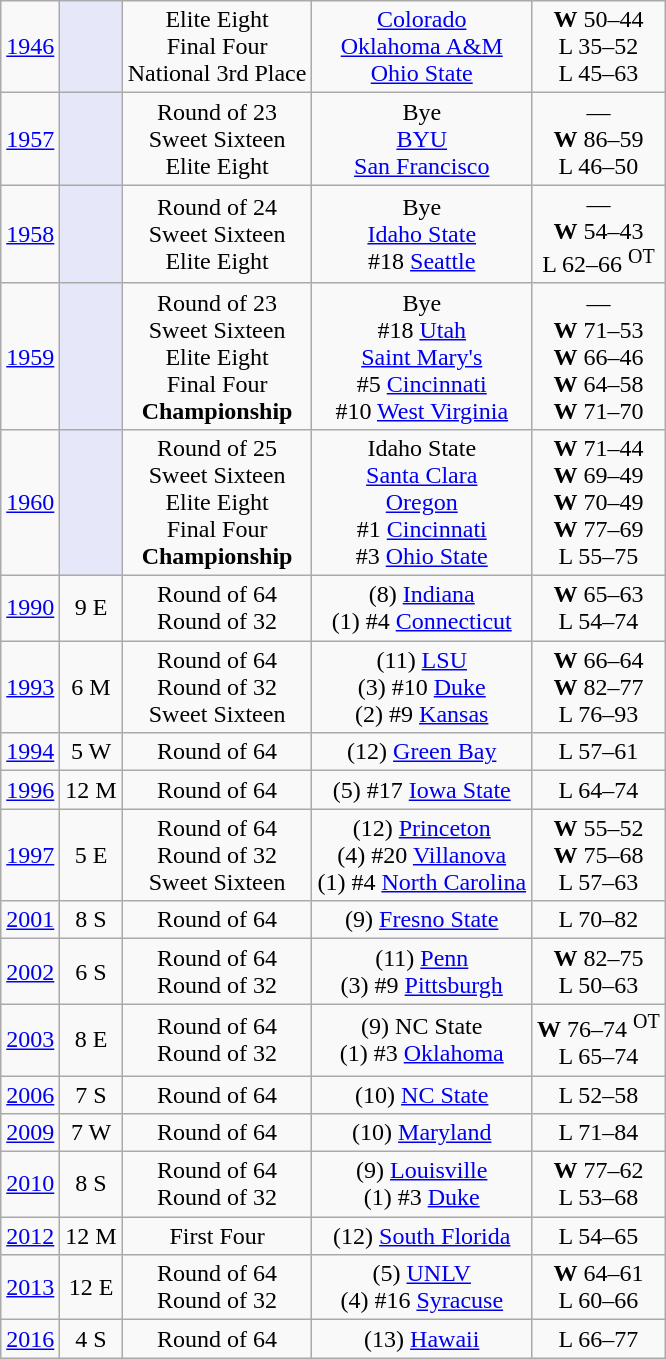<table class=wikitable style="text-align:center">
<tr>
<td><a href='#'>1946</a></td>
<td style="background:#E6E8FA;"></td>
<td>Elite Eight<br>Final Four<br>National 3rd Place</td>
<td><a href='#'>Colorado</a><br><a href='#'>Oklahoma A&M</a><br><a href='#'>Ohio State</a></td>
<td><strong>W</strong> 50–44<br>L 35–52<br>L 45–63</td>
</tr>
<tr>
<td><a href='#'>1957</a></td>
<td style="background:#E6E8FA;"></td>
<td>Round of 23<br>Sweet Sixteen<br>Elite Eight</td>
<td>Bye<br><a href='#'>BYU</a><br><a href='#'>San Francisco</a></td>
<td>—<br><strong>W</strong> 86–59<br>L 46–50</td>
</tr>
<tr>
<td><a href='#'>1958</a></td>
<td style="background:#E6E8FA;"></td>
<td>Round of 24<br>Sweet Sixteen<br>Elite Eight</td>
<td>Bye<br><a href='#'>Idaho State</a><br>#18 <a href='#'>Seattle</a></td>
<td>—<br><strong>W</strong> 54–43<br>L 62–66 <sup>OT</sup></td>
</tr>
<tr>
<td><a href='#'>1959</a></td>
<td style="background:#E6E8FA;"></td>
<td>Round of 23<br>Sweet Sixteen<br>Elite Eight<br>Final Four<br><strong>Championship</strong></td>
<td>Bye<br>#18 <a href='#'>Utah</a><br><a href='#'>Saint Mary's</a><br>#5 <a href='#'>Cincinnati</a><br>#10 <a href='#'>West Virginia</a></td>
<td>—<br><strong>W</strong> 71–53<br><strong>W</strong> 66–46<br><strong>W</strong> 64–58<br><strong>W</strong> 71–70</td>
</tr>
<tr>
<td><a href='#'>1960</a></td>
<td style="background:#E6E8FA;"></td>
<td>Round of 25<br>Sweet Sixteen<br>Elite Eight<br>Final Four<br><strong>Championship</strong></td>
<td>Idaho State<br><a href='#'>Santa Clara</a><br><a href='#'>Oregon</a><br>#1 <a href='#'>Cincinnati</a><br>#3 <a href='#'>Ohio State</a></td>
<td><strong>W</strong> 71–44<br><strong>W</strong> 69–49<br><strong>W</strong> 70–49<br><strong>W</strong> 77–69<br>L 55–75</td>
</tr>
<tr>
<td><a href='#'>1990</a></td>
<td>9 E</td>
<td>Round of 64<br>Round of 32</td>
<td>(8) <a href='#'>Indiana</a><br>(1) #4 <a href='#'>Connecticut</a></td>
<td><strong>W</strong> 65–63<br>L 54–74</td>
</tr>
<tr>
<td><a href='#'>1993</a></td>
<td>6 M</td>
<td>Round of 64<br>Round of 32<br>Sweet Sixteen</td>
<td>(11) <a href='#'>LSU</a><br>(3) #10 <a href='#'>Duke</a><br>(2) #9 <a href='#'>Kansas</a></td>
<td><strong>W</strong> 66–64<br><strong>W</strong> 82–77<br>L 76–93</td>
</tr>
<tr>
<td><a href='#'>1994</a></td>
<td>5 W</td>
<td>Round of 64</td>
<td>(12) <a href='#'>Green Bay</a></td>
<td>L 57–61</td>
</tr>
<tr>
<td><a href='#'>1996</a></td>
<td>12 M</td>
<td>Round of 64</td>
<td>(5) #17 <a href='#'>Iowa State</a></td>
<td>L 64–74</td>
</tr>
<tr>
<td><a href='#'>1997</a></td>
<td>5 E</td>
<td>Round of 64<br>Round of 32<br>Sweet Sixteen</td>
<td>(12) <a href='#'>Princeton</a><br>(4) #20 <a href='#'>Villanova</a><br>(1) #4 <a href='#'>North Carolina</a></td>
<td><strong>W</strong> 55–52<br><strong>W</strong> 75–68<br>L 57–63</td>
</tr>
<tr>
<td><a href='#'>2001</a></td>
<td>8 S</td>
<td>Round of 64</td>
<td>(9) <a href='#'>Fresno State</a></td>
<td>L 70–82</td>
</tr>
<tr>
<td><a href='#'>2002</a></td>
<td>6 S</td>
<td>Round of 64<br>Round of 32</td>
<td>(11) <a href='#'>Penn</a><br>(3) #9 <a href='#'>Pittsburgh</a></td>
<td><strong>W</strong> 82–75<br>L 50–63</td>
</tr>
<tr>
<td><a href='#'>2003</a></td>
<td>8 E</td>
<td>Round of 64<br>Round of 32</td>
<td>(9) NC State<br>(1) #3 <a href='#'>Oklahoma</a></td>
<td><strong>W</strong> 76–74 <sup>OT</sup><br>L 65–74</td>
</tr>
<tr>
<td><a href='#'>2006</a></td>
<td>7 S</td>
<td>Round of 64</td>
<td>(10) <a href='#'>NC State</a></td>
<td>L 52–58</td>
</tr>
<tr>
<td><a href='#'>2009</a></td>
<td>7 W</td>
<td>Round of 64</td>
<td>(10) <a href='#'>Maryland</a></td>
<td>L 71–84</td>
</tr>
<tr>
<td><a href='#'>2010</a></td>
<td>8 S</td>
<td>Round of 64<br>Round of 32</td>
<td>(9) <a href='#'>Louisville</a><br>(1) #3 <a href='#'>Duke</a></td>
<td><strong>W</strong> 77–62<br>L 53–68</td>
</tr>
<tr>
<td><a href='#'>2012</a></td>
<td>12 M</td>
<td>First Four</td>
<td>(12) <a href='#'>South Florida</a></td>
<td>L 54–65</td>
</tr>
<tr>
<td><a href='#'>2013</a></td>
<td>12 E</td>
<td>Round of 64<br>Round of 32</td>
<td>(5) <a href='#'>UNLV</a><br>(4) #16 <a href='#'>Syracuse</a></td>
<td><strong>W</strong> 64–61<br>L 60–66</td>
</tr>
<tr>
<td><a href='#'>2016</a></td>
<td>4 S</td>
<td>Round of 64</td>
<td>(13) <a href='#'>Hawaii</a></td>
<td>L 66–77</td>
</tr>
</table>
